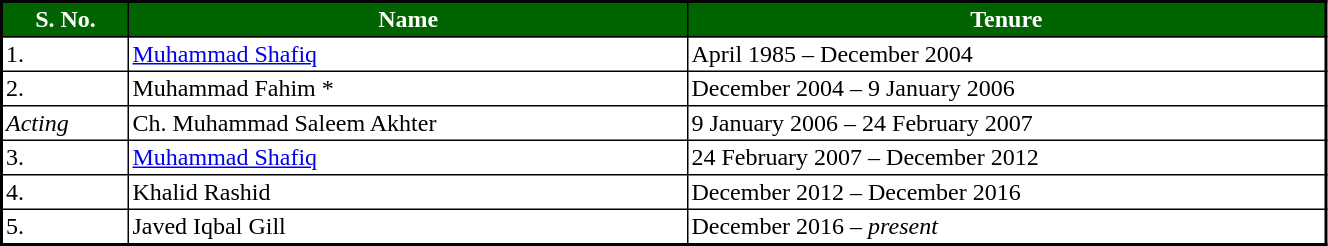<table class="sortable" style="border-collapse: collapse; border: 2px #000000 solid; font-size: x-big; font-family: verdana" width="70%" cellspacing="0" cellpadding="2" border="1">
<tr>
<th style="background-color:#006400; color: white">S. No.</th>
<th style="background-color:#006400; color: white">Name</th>
<th style="background-color:#006400; color: white">Tenure</th>
</tr>
<tr>
<td>1.</td>
<td><a href='#'>Muhammad Shafiq</a></td>
<td>April 1985 – December 2004</td>
</tr>
<tr>
<td>2.</td>
<td>Muhammad Fahim *</td>
<td>December 2004 – 9 January 2006</td>
</tr>
<tr>
<td><em>Acting</em></td>
<td>Ch. Muhammad Saleem Akhter</td>
<td>9 January 2006 – 24 February 2007</td>
</tr>
<tr>
<td>3.</td>
<td><a href='#'>Muhammad Shafiq</a></td>
<td>24 February 2007 – December 2012</td>
</tr>
<tr>
<td>4.</td>
<td>Khalid Rashid</td>
<td>December 2012 – December 2016</td>
</tr>
<tr>
<td>5.</td>
<td>Javed Iqbal Gill</td>
<td>December 2016 – <em>present</em></td>
</tr>
</table>
